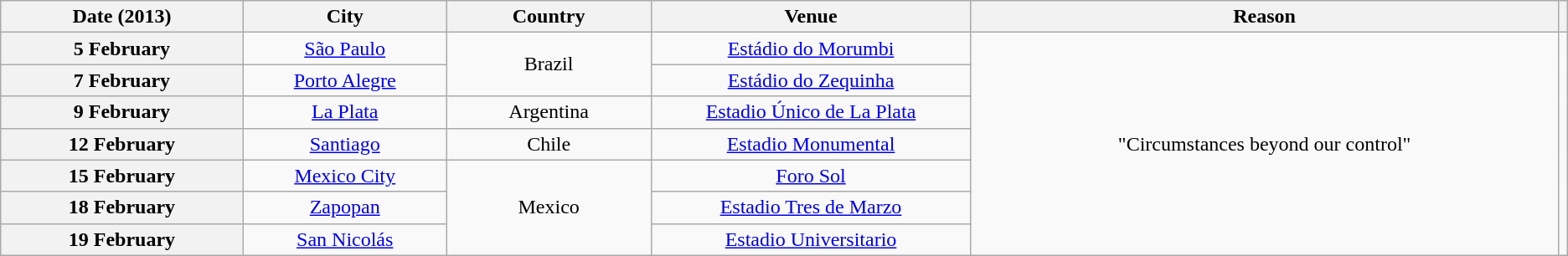<table class="wikitable plainrowheaders" style="text-align:center;">
<tr>
<th scope="col" style="width:12em;">Date (2013)</th>
<th scope="col" style="width:10em;">City</th>
<th scope="col" style="width:10em;">Country</th>
<th scope="col" style="width:16em;">Venue</th>
<th scope="col" style="width:29.95em;">Reason</th>
<th scope="col" class="unsortable"></th>
</tr>
<tr>
<th scope="row" style="text-align:center;">5 February</th>
<td><a href='#'>São Paulo</a></td>
<td rowspan="2">Brazil</td>
<td><a href='#'>Estádio do Morumbi</a></td>
<td rowspan="7">"Circumstances beyond our control"</td>
<td rowspan="7"></td>
</tr>
<tr>
<th scope="row" style="text-align:center;">7 February</th>
<td><a href='#'>Porto Alegre</a></td>
<td><a href='#'>Estádio do Zequinha</a></td>
</tr>
<tr>
<th scope="row" style="text-align:center;">9 February</th>
<td><a href='#'>La Plata</a></td>
<td>Argentina</td>
<td><a href='#'>Estadio Único de La Plata</a></td>
</tr>
<tr>
<th scope="row" style="text-align:center;">12 February</th>
<td><a href='#'>Santiago</a></td>
<td>Chile</td>
<td><a href='#'>Estadio Monumental</a></td>
</tr>
<tr>
<th scope="row" style="text-align:center;">15 February</th>
<td><a href='#'>Mexico City</a></td>
<td rowspan="3">Mexico</td>
<td><a href='#'>Foro Sol</a></td>
</tr>
<tr>
<th scope="row" style="text-align:center;">18 February</th>
<td><a href='#'>Zapopan</a></td>
<td><a href='#'>Estadio Tres de Marzo</a></td>
</tr>
<tr>
<th scope="row" style="text-align:center;">19 February</th>
<td><a href='#'>San Nicolás</a></td>
<td><a href='#'>Estadio Universitario</a></td>
</tr>
</table>
